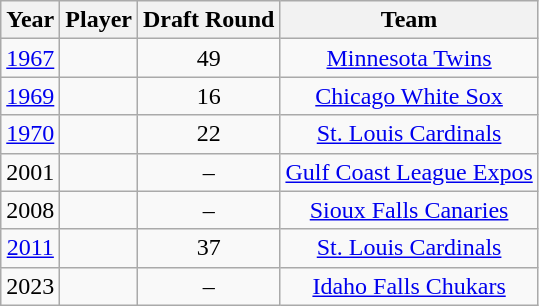<table class="wikitable sortable">
<tr>
<th>Year</th>
<th>Player</th>
<th>Draft Round</th>
<th>Team</th>
</tr>
<tr valign="center">
<td align="center"><a href='#'>1967</a></td>
<td align="center"></td>
<td align="center">49</td>
<td align="center"><a href='#'>Minnesota Twins</a></td>
</tr>
<tr valign="center">
<td align="center"><a href='#'>1969</a></td>
<td align="center"></td>
<td align="center">16</td>
<td align="center"><a href='#'>Chicago White Sox</a></td>
</tr>
<tr valign="center">
<td align="center"><a href='#'>1970</a></td>
<td align="center"></td>
<td align="center">22</td>
<td align="center"><a href='#'>St. Louis Cardinals</a></td>
</tr>
<tr valign="center">
<td align="center">2001</td>
<td align="center"></td>
<td align="center">–</td>
<td align="center"><a href='#'>Gulf Coast League Expos</a></td>
</tr>
<tr valign="center">
<td align="center">2008</td>
<td align="center"></td>
<td align="center">–</td>
<td align="center"><a href='#'>Sioux Falls Canaries</a></td>
</tr>
<tr valign="center">
<td align="center"><a href='#'>2011</a></td>
<td align="center"></td>
<td align="center">37</td>
<td align="center"><a href='#'>St. Louis Cardinals</a></td>
</tr>
<tr valign="center">
<td align="center">2023</td>
<td align="center"></td>
<td align="center">–</td>
<td align="center"><a href='#'>Idaho Falls Chukars</a></td>
</tr>
</table>
